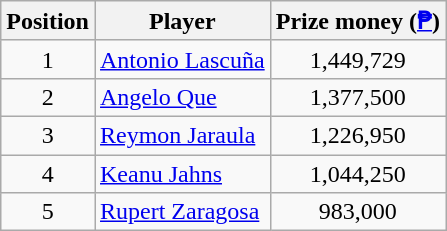<table class=wikitable>
<tr>
<th>Position</th>
<th>Player</th>
<th>Prize money (<a href='#'>₱</a>)</th>
</tr>
<tr>
<td align=center>1</td>
<td> <a href='#'>Antonio Lascuña</a></td>
<td align=center>1,449,729</td>
</tr>
<tr>
<td align=center>2</td>
<td> <a href='#'>Angelo Que</a></td>
<td align=center>1,377,500</td>
</tr>
<tr>
<td align=center>3</td>
<td> <a href='#'>Reymon Jaraula</a></td>
<td align=center>1,226,950</td>
</tr>
<tr>
<td align=center>4</td>
<td> <a href='#'>Keanu Jahns</a></td>
<td align=center>1,044,250</td>
</tr>
<tr>
<td align=center>5</td>
<td> <a href='#'>Rupert Zaragosa</a></td>
<td align=center>983,000</td>
</tr>
</table>
